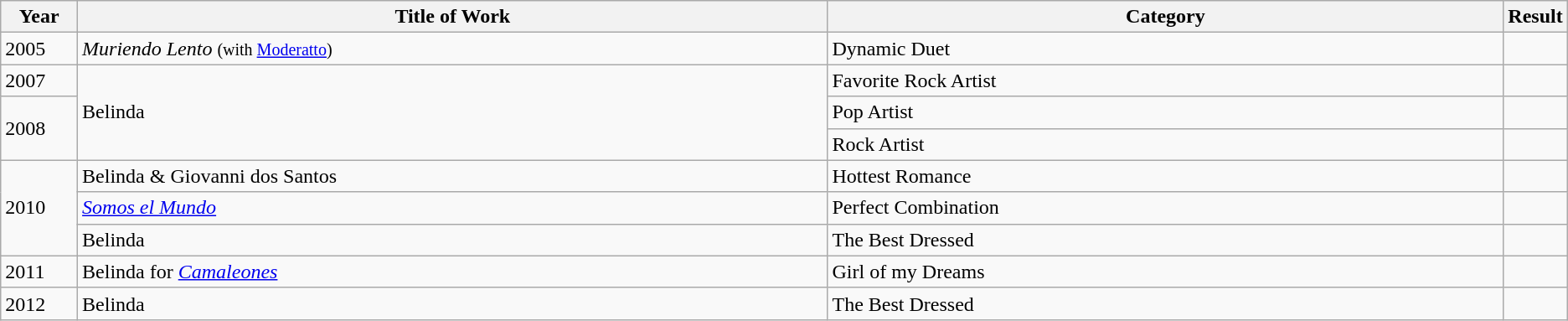<table class="wikitable" style="table-layout: fixed;">
<tr>
<th style="width:5%;">Year</th>
<th style="width:50%;">Title of Work</th>
<th style="width:50%;">Category</th>
<th style="width:10%;">Result</th>
</tr>
<tr>
<td>2005</td>
<td><em>Muriendo Lento</em> <small>(with <a href='#'>Moderatto</a>)</small></td>
<td>Dynamic Duet</td>
<td></td>
</tr>
<tr>
<td>2007</td>
<td rowspan=3>Belinda</td>
<td>Favorite Rock Artist</td>
<td></td>
</tr>
<tr>
<td rowspan=2>2008</td>
<td>Pop Artist</td>
<td></td>
</tr>
<tr>
<td>Rock Artist</td>
<td></td>
</tr>
<tr>
<td rowspan=3>2010</td>
<td>Belinda & Giovanni dos Santos</td>
<td>Hottest Romance</td>
<td></td>
</tr>
<tr>
<td><em><a href='#'>Somos el Mundo</a></em></td>
<td>Perfect Combination</td>
<td></td>
</tr>
<tr>
<td>Belinda</td>
<td>The Best Dressed</td>
<td></td>
</tr>
<tr>
<td>2011</td>
<td>Belinda for <em><a href='#'>Camaleones</a></em></td>
<td>Girl of my Dreams</td>
<td></td>
</tr>
<tr>
<td>2012</td>
<td>Belinda</td>
<td>The Best Dressed</td>
<td></td>
</tr>
</table>
